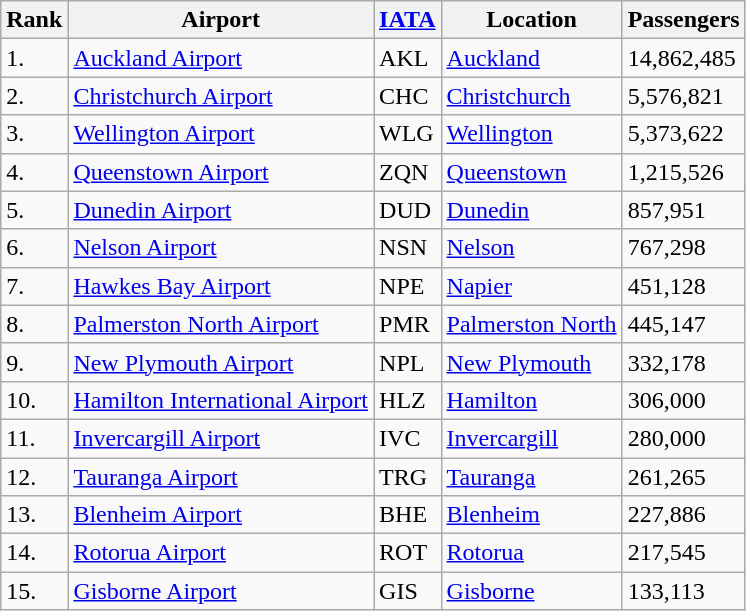<table class="wikitable">
<tr>
<th>Rank</th>
<th>Airport</th>
<th><a href='#'>IATA</a></th>
<th>Location</th>
<th>Passengers</th>
</tr>
<tr>
<td>1.</td>
<td><a href='#'>Auckland Airport</a></td>
<td>AKL</td>
<td><a href='#'>Auckland</a></td>
<td>14,862,485</td>
</tr>
<tr>
<td>2.</td>
<td><a href='#'>Christchurch Airport</a></td>
<td>CHC</td>
<td><a href='#'>Christchurch</a></td>
<td>5,576,821</td>
</tr>
<tr>
<td>3.</td>
<td><a href='#'>Wellington Airport</a></td>
<td>WLG</td>
<td><a href='#'>Wellington</a></td>
<td>5,373,622</td>
</tr>
<tr>
<td>4.</td>
<td><a href='#'>Queenstown Airport</a></td>
<td>ZQN</td>
<td><a href='#'>Queenstown</a></td>
<td>1,215,526</td>
</tr>
<tr>
<td>5.</td>
<td><a href='#'>Dunedin Airport</a></td>
<td>DUD</td>
<td><a href='#'>Dunedin</a></td>
<td>857,951</td>
</tr>
<tr>
<td>6.</td>
<td><a href='#'>Nelson Airport</a></td>
<td>NSN</td>
<td><a href='#'>Nelson</a></td>
<td>767,298</td>
</tr>
<tr>
<td>7.</td>
<td><a href='#'>Hawkes Bay Airport</a></td>
<td>NPE</td>
<td><a href='#'>Napier</a></td>
<td>451,128</td>
</tr>
<tr>
<td>8.</td>
<td><a href='#'>Palmerston North Airport</a></td>
<td>PMR</td>
<td><a href='#'>Palmerston North</a></td>
<td>445,147</td>
</tr>
<tr>
<td>9.</td>
<td><a href='#'>New Plymouth Airport</a></td>
<td>NPL</td>
<td><a href='#'>New Plymouth</a></td>
<td>332,178</td>
</tr>
<tr>
<td>10.</td>
<td><a href='#'>Hamilton International Airport</a></td>
<td>HLZ</td>
<td><a href='#'>Hamilton</a></td>
<td>306,000</td>
</tr>
<tr>
<td>11.</td>
<td><a href='#'>Invercargill Airport</a></td>
<td>IVC</td>
<td><a href='#'>Invercargill</a></td>
<td>280,000</td>
</tr>
<tr>
<td>12.</td>
<td><a href='#'>Tauranga Airport</a></td>
<td>TRG</td>
<td><a href='#'>Tauranga</a></td>
<td>261,265</td>
</tr>
<tr>
<td>13.</td>
<td><a href='#'>Blenheim Airport</a></td>
<td>BHE</td>
<td><a href='#'>Blenheim</a></td>
<td>227,886</td>
</tr>
<tr>
<td>14.</td>
<td><a href='#'>Rotorua Airport</a></td>
<td>ROT</td>
<td><a href='#'>Rotorua</a></td>
<td>217,545</td>
</tr>
<tr>
<td>15.</td>
<td><a href='#'>Gisborne Airport</a></td>
<td>GIS</td>
<td><a href='#'>Gisborne</a></td>
<td>133,113</td>
</tr>
</table>
